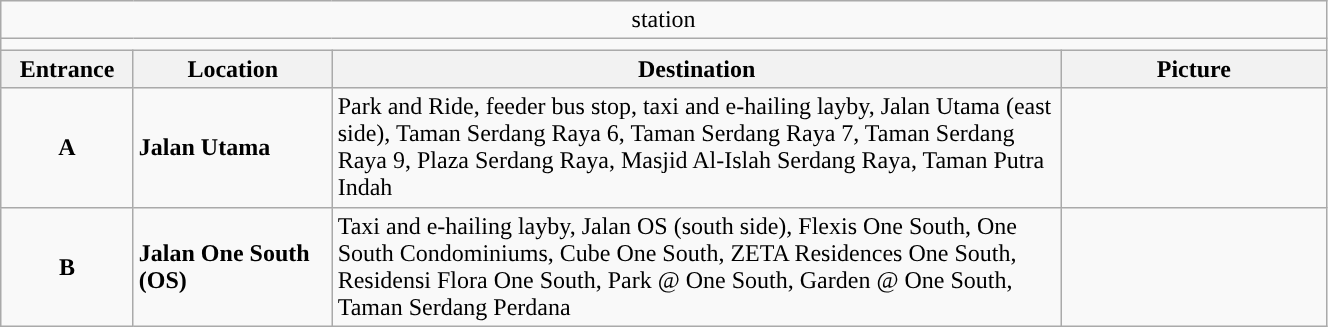<table class="wikitable" style="width:70%">
<tr>
<td colspan="4" align="center"> station</td>
</tr>
<tr>
<td colspan="4" align="center"></td>
</tr>
<tr>
<th style="width:10%">Entrance</th>
<th style="width:15%">Location</th>
<th style="width:55%">Destination</th>
<th style="width:20%">Picture</th>
</tr>
<tr>
<td align="center"><strong><span>A</span></strong></td>
<td><strong>Jalan Utama</strong></td>
<td>Park and Ride, feeder bus stop, taxi and e-hailing layby, Jalan Utama (east side), Taman Serdang Raya 6, Taman Serdang Raya 7, Taman Serdang Raya 9, Plaza Serdang Raya, Masjid Al-Islah Serdang Raya, Taman Putra Indah</td>
<td></td>
</tr>
<tr>
<td align="center"><strong><span>B</span></strong></td>
<td><strong>Jalan One South (OS)</strong></td>
<td>Taxi and e-hailing layby, Jalan OS (south side), Flexis One South, One South Condominiums, Cube One South, ZETA Residences One South, Residensi Flora One South, Park @ One South, Garden @ One South, Taman Serdang Perdana</td>
<td></td>
</tr>
</table>
